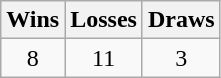<table class="wikitable">
<tr>
<th>Wins</th>
<th>Losses</th>
<th>Draws</th>
</tr>
<tr>
<td align=center>8</td>
<td align=center>11</td>
<td align=center>3</td>
</tr>
</table>
